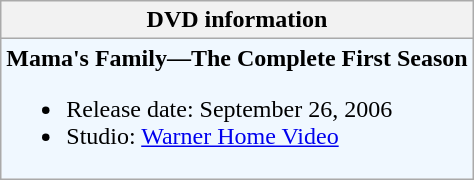<table class="wikitable">
<tr>
<th align="left">DVD information</th>
</tr>
<tr style="background:#f0f8ff;">
<td align="left"><strong>Mama's Family—The Complete First Season</strong><br><ul><li>Release date: September 26, 2006</li><li>Studio: <a href='#'>Warner Home Video</a></li></ul></td>
</tr>
</table>
